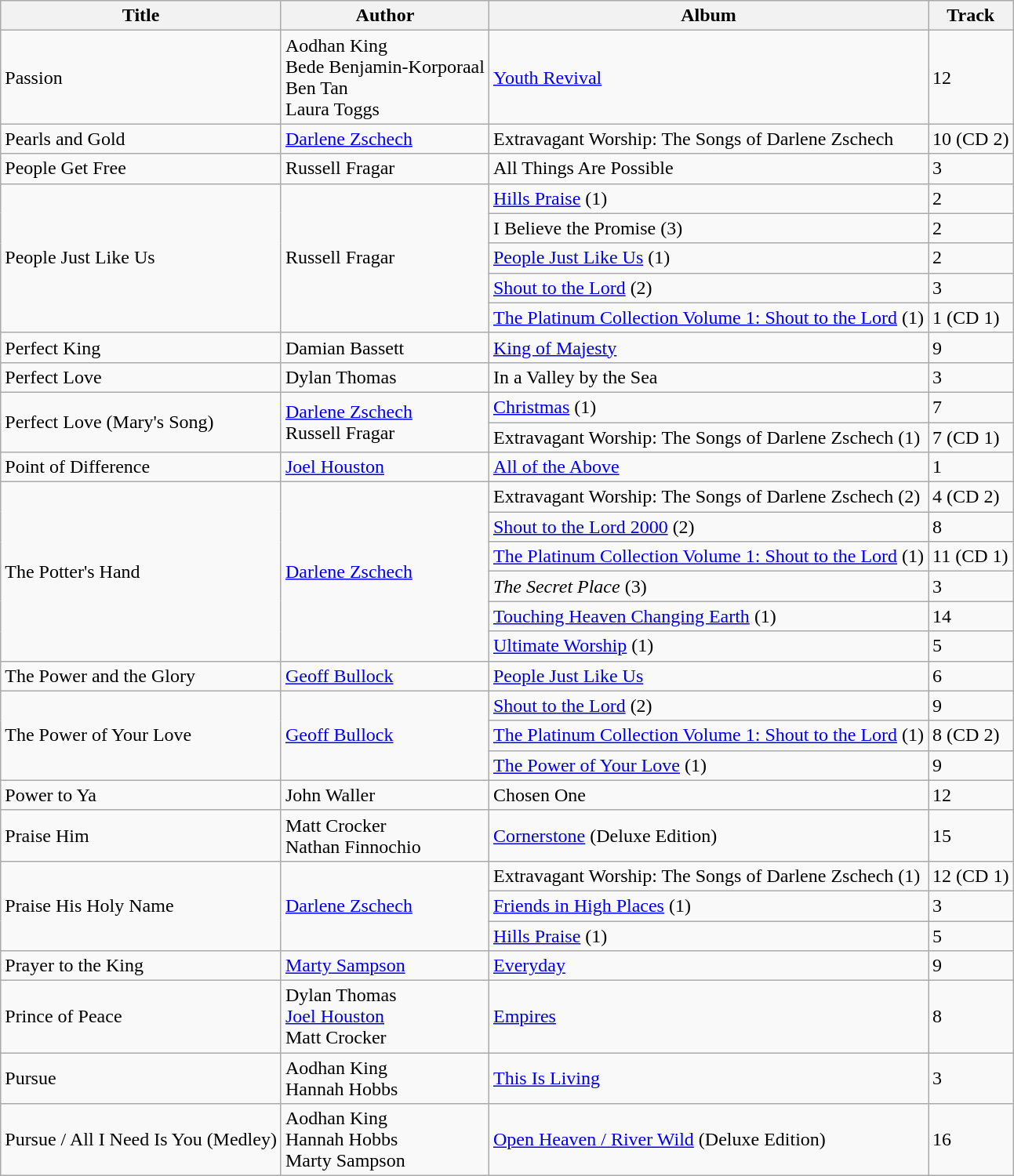<table class="wikitable">
<tr>
<th>Title</th>
<th>Author</th>
<th>Album</th>
<th>Track</th>
</tr>
<tr>
<td>Passion</td>
<td>Aodhan King <br> Bede Benjamin-Korporaal <br> Ben Tan <br> Laura Toggs</td>
<td><a href='#'>Youth Revival</a></td>
<td>12</td>
</tr>
<tr>
<td>Pearls and Gold</td>
<td><a href='#'>Darlene Zschech</a></td>
<td>Extravagant Worship: The Songs of Darlene Zschech</td>
<td>10 (CD 2)</td>
</tr>
<tr>
<td>People Get Free</td>
<td>Russell Fragar</td>
<td>All Things Are Possible</td>
<td>3</td>
</tr>
<tr>
<td rowspan="5">People Just Like Us</td>
<td rowspan="5">Russell Fragar</td>
<td><a href='#'>Hills Praise</a> (1)</td>
<td>2</td>
</tr>
<tr>
<td>I Believe the Promise (3)</td>
<td>2</td>
</tr>
<tr>
<td><a href='#'>People Just Like Us</a> (1)</td>
<td>2</td>
</tr>
<tr>
<td><a href='#'>Shout to the Lord</a> (2)</td>
<td>3</td>
</tr>
<tr>
<td><a href='#'>The Platinum Collection Volume 1: Shout to the Lord</a> (1)</td>
<td>1 (CD 1)</td>
</tr>
<tr>
<td>Perfect King</td>
<td>Damian Bassett</td>
<td><a href='#'>King of Majesty</a></td>
<td>9</td>
</tr>
<tr>
<td>Perfect Love</td>
<td>Dylan Thomas</td>
<td>In a Valley by the Sea</td>
<td>3</td>
</tr>
<tr>
<td rowspan="2">Perfect Love (Mary's Song)</td>
<td rowspan="2"><a href='#'>Darlene Zschech</a> <br> Russell Fragar</td>
<td><a href='#'>Christmas</a> (1)</td>
<td>7</td>
</tr>
<tr>
<td>Extravagant Worship: The Songs of Darlene Zschech (1)</td>
<td>7 (CD 1)</td>
</tr>
<tr>
<td>Point of Difference</td>
<td><a href='#'>Joel Houston</a></td>
<td><a href='#'>All of the Above</a></td>
<td>1</td>
</tr>
<tr>
<td rowspan="6">The Potter's Hand</td>
<td rowspan="6"><a href='#'>Darlene Zschech</a></td>
<td>Extravagant Worship: The Songs of Darlene Zschech (2)</td>
<td>4 (CD 2)</td>
</tr>
<tr>
<td><a href='#'>Shout to the Lord 2000</a> (2)</td>
<td>8</td>
</tr>
<tr>
<td><a href='#'>The Platinum Collection Volume 1: Shout to the Lord</a> (1)</td>
<td>11 (CD 1)</td>
</tr>
<tr>
<td><em>The Secret Place</em> (3)</td>
<td>3</td>
</tr>
<tr>
<td><a href='#'>Touching Heaven Changing Earth</a> (1)</td>
<td>14</td>
</tr>
<tr>
<td><a href='#'>Ultimate Worship</a> (1)</td>
<td>5</td>
</tr>
<tr>
<td>The Power and the Glory</td>
<td><a href='#'>Geoff Bullock</a></td>
<td><a href='#'>People Just Like Us</a></td>
<td>6</td>
</tr>
<tr>
<td rowspan="3">The Power of Your Love</td>
<td rowspan="3"><a href='#'>Geoff Bullock</a></td>
<td><a href='#'>Shout to the Lord</a> (2)</td>
<td>9</td>
</tr>
<tr>
<td><a href='#'>The Platinum Collection Volume 1: Shout to the Lord</a> (1)</td>
<td>8 (CD 2)</td>
</tr>
<tr>
<td><a href='#'>The Power of Your Love</a> (1)</td>
<td>9</td>
</tr>
<tr>
<td>Power to Ya</td>
<td>John Waller</td>
<td>Chosen One</td>
<td>12</td>
</tr>
<tr>
<td>Praise Him</td>
<td>Matt Crocker <br> Nathan Finnochio</td>
<td><a href='#'>Cornerstone</a> (Deluxe Edition)</td>
<td>15</td>
</tr>
<tr>
<td rowspan="3">Praise His Holy Name</td>
<td rowspan="3"><a href='#'>Darlene Zschech</a></td>
<td>Extravagant Worship: The Songs of Darlene Zschech (1)</td>
<td>12 (CD 1)</td>
</tr>
<tr>
<td><a href='#'>Friends in High Places</a> (1)</td>
<td>3</td>
</tr>
<tr>
<td><a href='#'>Hills Praise</a> (1)</td>
<td>5</td>
</tr>
<tr>
<td>Prayer to the King</td>
<td><a href='#'>Marty Sampson</a></td>
<td><a href='#'>Everyday</a></td>
<td>9</td>
</tr>
<tr>
<td>Prince of Peace</td>
<td>Dylan Thomas <br> <a href='#'>Joel Houston</a> <br> Matt Crocker</td>
<td><a href='#'>Empires</a></td>
<td>8</td>
</tr>
<tr>
<td>Pursue</td>
<td>Aodhan King <br> Hannah Hobbs</td>
<td><a href='#'>This Is Living</a></td>
<td>3</td>
</tr>
<tr>
<td>Pursue / All I Need Is You (Medley)</td>
<td>Aodhan King <br> Hannah Hobbs <br> Marty Sampson</td>
<td><a href='#'>Open Heaven / River Wild</a> (Deluxe Edition)</td>
<td>16</td>
</tr>
</table>
